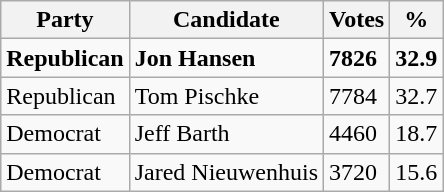<table class="wikitable">
<tr>
<th>Party</th>
<th>Candidate</th>
<th>Votes</th>
<th>%</th>
</tr>
<tr>
<td><strong>Republican</strong></td>
<td><strong>Jon Hansen</strong></td>
<td><strong>7826</strong></td>
<td><strong>32.9</strong></td>
</tr>
<tr>
<td>Republican</td>
<td>Tom Pischke</td>
<td>7784</td>
<td>32.7</td>
</tr>
<tr>
<td>Democrat</td>
<td>Jeff Barth</td>
<td>4460</td>
<td>18.7</td>
</tr>
<tr>
<td>Democrat</td>
<td>Jared Nieuwenhuis</td>
<td>3720</td>
<td>15.6</td>
</tr>
</table>
